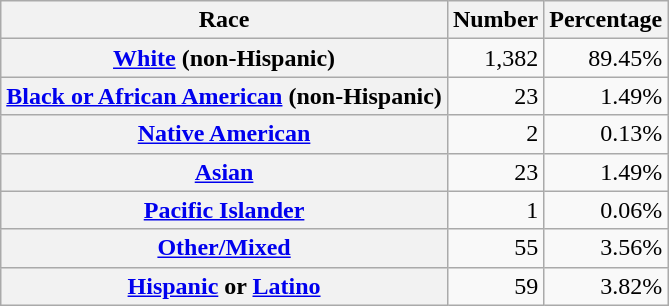<table class="wikitable" style="text-align:right">
<tr>
<th scope="col">Race</th>
<th scope="col">Number</th>
<th scope="col">Percentage</th>
</tr>
<tr>
<th scope="row"><a href='#'>White</a> (non-Hispanic)</th>
<td>1,382</td>
<td>89.45%</td>
</tr>
<tr>
<th scope="row"><a href='#'>Black or African American</a> (non-Hispanic)</th>
<td>23</td>
<td>1.49%</td>
</tr>
<tr>
<th scope="row"><a href='#'>Native American</a></th>
<td>2</td>
<td>0.13%</td>
</tr>
<tr>
<th scope="row"><a href='#'>Asian</a></th>
<td>23</td>
<td>1.49%</td>
</tr>
<tr>
<th scope="row"><a href='#'>Pacific Islander</a></th>
<td>1</td>
<td>0.06%</td>
</tr>
<tr>
<th scope="row"><a href='#'>Other/Mixed</a></th>
<td>55</td>
<td>3.56%</td>
</tr>
<tr>
<th scope="row"><a href='#'>Hispanic</a> or <a href='#'>Latino</a></th>
<td>59</td>
<td>3.82%</td>
</tr>
</table>
